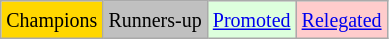<table class="wikitable">
<tr>
<td bgcolor=gold><small>Champions</small></td>
<td bgcolor=silver><small>Runners-up</small></td>
<td bgcolor="#DDFFDD"><small><a href='#'>Promoted</a></small></td>
<td bgcolor="#FFCCCC"><small><a href='#'>Relegated</a></small></td>
</tr>
</table>
